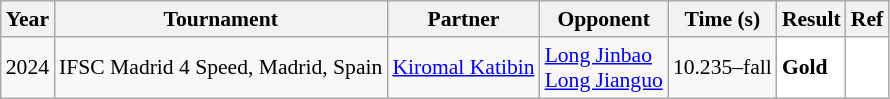<table class="sortable wikitable" style="font-size: 90%;">
<tr>
<th>Year</th>
<th>Tournament</th>
<th>Partner</th>
<th>Opponent</th>
<th>Time (s)</th>
<th>Result</th>
<th>Ref</th>
</tr>
<tr ">
<td align="center">2024</td>
<td>IFSC Madrid 4 Speed, Madrid, Spain</td>
<td align="left"> <a href='#'>Kiromal Katibin</a></td>
<td align="left"> <a href='#'>Long Jinbao</a><br> <a href='#'>Long Jianguo</a></td>
<td>10.235–fall</td>
<td style="text-align:left; background:white"> <strong> Gold </strong></td>
<td style="text-align:center; background:white"></td>
</tr>
</table>
